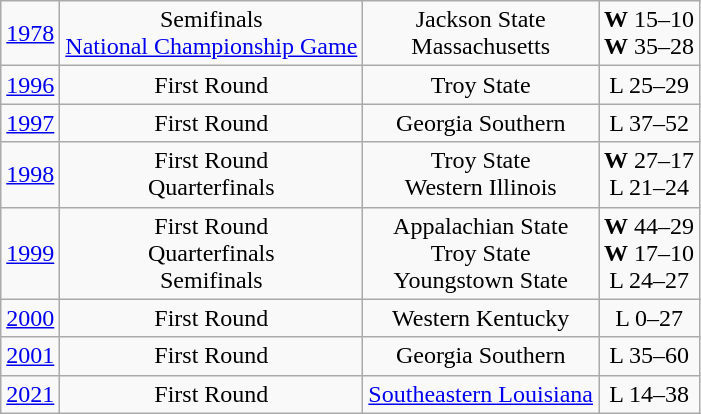<table class="wikitable">
<tr style="text-align:center">
<td><a href='#'>1978</a></td>
<td>Semifinals<br><a href='#'>National Championship Game</a></td>
<td>Jackson State<br>Massachusetts</td>
<td><strong>W</strong> 15–10<br><strong>W</strong> 35–28</td>
</tr>
<tr style="text-align:center">
<td><a href='#'>1996</a></td>
<td>First Round</td>
<td>Troy State</td>
<td>L 25–29</td>
</tr>
<tr style="text-align:center">
<td><a href='#'>1997</a></td>
<td>First Round</td>
<td>Georgia Southern</td>
<td>L 37–52</td>
</tr>
<tr style="text-align:center">
<td><a href='#'>1998</a></td>
<td>First Round<br>Quarterfinals</td>
<td>Troy State<br>Western Illinois</td>
<td><strong>W</strong> 27–17<br>L 21–24</td>
</tr>
<tr style="text-align:center">
<td><a href='#'>1999</a></td>
<td>First Round<br>Quarterfinals<br>Semifinals</td>
<td>Appalachian State<br>Troy State<br>Youngstown State</td>
<td><strong>W</strong> 44–29<br><strong>W</strong> 17–10<br>L 24–27</td>
</tr>
<tr style="text-align:center">
<td><a href='#'>2000</a></td>
<td>First Round</td>
<td>Western Kentucky</td>
<td>L 0–27</td>
</tr>
<tr style="text-align:center">
<td><a href='#'>2001</a></td>
<td>First Round</td>
<td>Georgia Southern</td>
<td>L 35–60</td>
</tr>
<tr style="text-align:center">
<td><a href='#'>2021</a></td>
<td>First Round</td>
<td><a href='#'>Southeastern Louisiana</a></td>
<td>L 14–38</td>
</tr>
</table>
